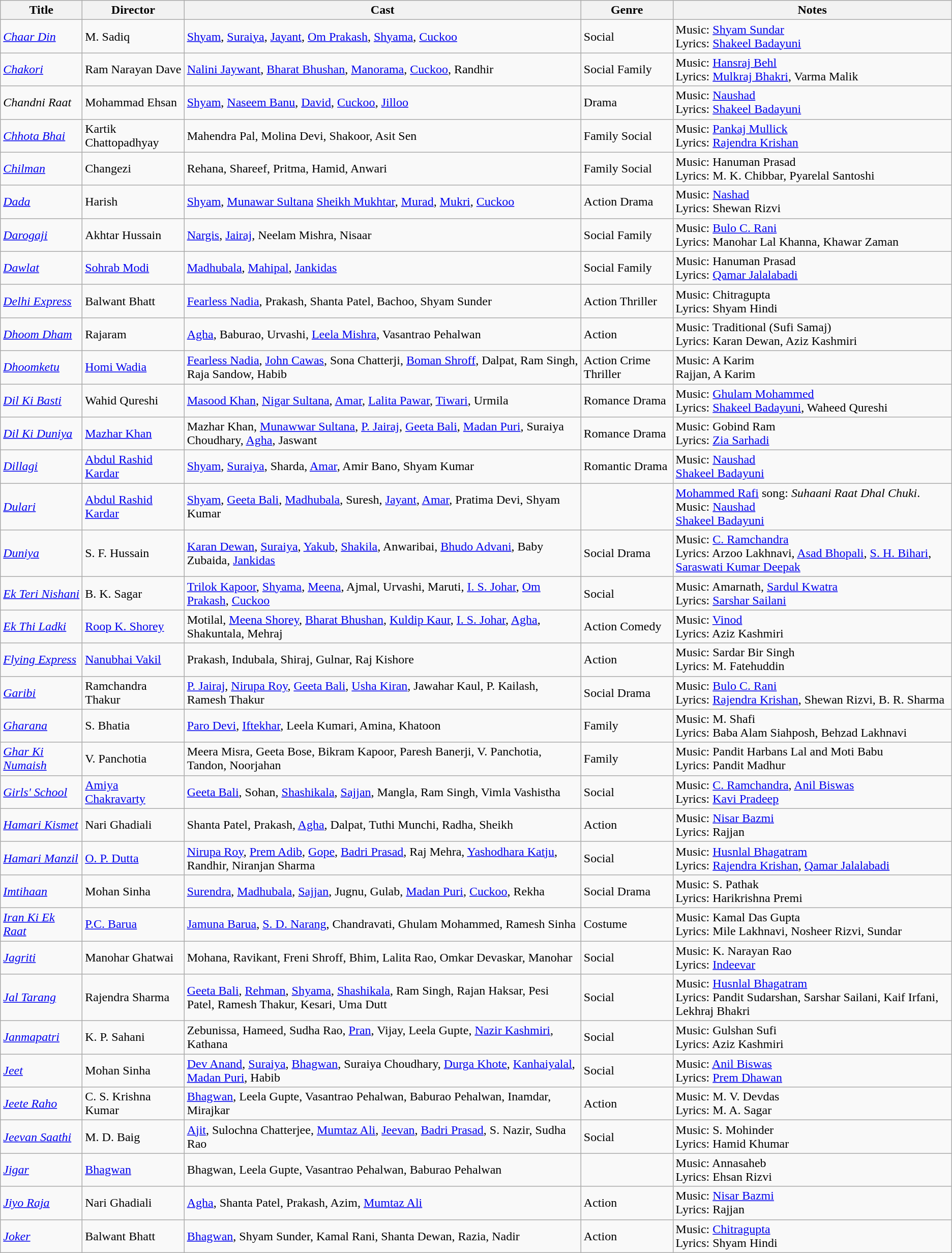<table class="wikitable">
<tr>
<th>Title</th>
<th>Director</th>
<th>Cast</th>
<th>Genre</th>
<th>Notes</th>
</tr>
<tr>
<td><em><a href='#'>Chaar Din</a></em></td>
<td>M. Sadiq</td>
<td><a href='#'>Shyam</a>, <a href='#'>Suraiya</a>, <a href='#'>Jayant</a>, <a href='#'>Om Prakash</a>, <a href='#'>Shyama</a>, <a href='#'>Cuckoo</a></td>
<td>Social</td>
<td>Music: <a href='#'>Shyam Sundar</a><br>Lyrics: <a href='#'>Shakeel Badayuni</a></td>
</tr>
<tr>
<td><em><a href='#'>Chakori</a></em></td>
<td>Ram Narayan Dave</td>
<td><a href='#'>Nalini Jaywant</a>, <a href='#'>Bharat Bhushan</a>, <a href='#'>Manorama</a>, <a href='#'>Cuckoo</a>, Randhir</td>
<td>Social Family</td>
<td>Music: <a href='#'>Hansraj Behl</a><br>Lyrics: <a href='#'>Mulkraj Bhakri</a>, Varma Malik</td>
</tr>
<tr>
<td><em>Chandni Raat</em></td>
<td>Mohammad Ehsan</td>
<td><a href='#'>Shyam</a>, <a href='#'>Naseem Banu</a>, <a href='#'>David</a>, <a href='#'>Cuckoo</a>, <a href='#'>Jilloo</a></td>
<td>Drama</td>
<td>Music: <a href='#'>Naushad</a><br>Lyrics: <a href='#'>Shakeel Badayuni</a></td>
</tr>
<tr>
<td><em><a href='#'>Chhota Bhai</a></em></td>
<td>Kartik Chattopadhyay</td>
<td>Mahendra Pal, Molina Devi, Shakoor, Asit Sen</td>
<td>Family Social</td>
<td>Music: <a href='#'>Pankaj Mullick</a><br>Lyrics: <a href='#'>Rajendra Krishan</a></td>
</tr>
<tr>
<td><em><a href='#'>Chilman</a></em></td>
<td>Changezi</td>
<td>Rehana, Shareef, Pritma, Hamid, Anwari</td>
<td>Family Social</td>
<td>Music: Hanuman Prasad<br>Lyrics: M. K. Chibbar, Pyarelal Santoshi</td>
</tr>
<tr>
<td><em><a href='#'>Dada</a></em></td>
<td>Harish</td>
<td><a href='#'>Shyam</a>, <a href='#'>Munawar Sultana</a> <a href='#'>Sheikh Mukhtar</a>, <a href='#'>Murad</a>, <a href='#'>Mukri</a>, <a href='#'>Cuckoo</a></td>
<td>Action Drama</td>
<td>Music: <a href='#'>Nashad</a><br>Lyrics: Shewan Rizvi</td>
</tr>
<tr>
<td><em><a href='#'>Darogaji</a></em></td>
<td>Akhtar Hussain</td>
<td><a href='#'>Nargis</a>, <a href='#'>Jairaj</a>, Neelam Mishra, Nisaar</td>
<td>Social Family</td>
<td>Music: <a href='#'>Bulo C. Rani</a><br>Lyrics: Manohar Lal Khanna, Khawar Zaman</td>
</tr>
<tr>
<td><em><a href='#'>Dawlat</a></em></td>
<td><a href='#'>Sohrab Modi</a></td>
<td><a href='#'>Madhubala</a>, <a href='#'>Mahipal</a>, <a href='#'>Jankidas</a></td>
<td>Social Family</td>
<td>Music: Hanuman Prasad<br>Lyrics: <a href='#'>Qamar Jalalabadi</a></td>
</tr>
<tr>
<td><em><a href='#'>Delhi Express</a></em></td>
<td>Balwant Bhatt</td>
<td><a href='#'>Fearless Nadia</a>, Prakash, Shanta Patel, Bachoo, Shyam Sunder</td>
<td>Action Thriller</td>
<td>Music: Chitragupta<br>Lyrics: Shyam Hindi</td>
</tr>
<tr>
<td><em><a href='#'>Dhoom Dham</a></em></td>
<td>Rajaram</td>
<td><a href='#'>Agha</a>, Baburao, Urvashi, <a href='#'>Leela Mishra</a>, Vasantrao Pehalwan</td>
<td>Action</td>
<td>Music: Traditional (Sufi Samaj)<br>Lyrics: Karan Dewan, Aziz Kashmiri</td>
</tr>
<tr>
<td><em><a href='#'>Dhoomketu</a></em></td>
<td><a href='#'>Homi Wadia</a></td>
<td><a href='#'>Fearless Nadia</a>, <a href='#'>John Cawas</a>, Sona Chatterji, <a href='#'>Boman Shroff</a>, Dalpat, Ram Singh, Raja Sandow, Habib</td>
<td>Action Crime Thriller</td>
<td>Music: A Karim<br>Rajjan, A Karim</td>
</tr>
<tr>
<td><em><a href='#'>Dil Ki Basti</a></em></td>
<td>Wahid Qureshi</td>
<td><a href='#'>Masood Khan</a>, <a href='#'>Nigar Sultana</a>, <a href='#'>Amar</a>, <a href='#'>Lalita Pawar</a>, <a href='#'>Tiwari</a>, Urmila</td>
<td>Romance Drama</td>
<td>Music: <a href='#'>Ghulam Mohammed</a><br>Lyrics: <a href='#'>Shakeel Badayuni</a>, Waheed Qureshi</td>
</tr>
<tr>
<td><em><a href='#'>Dil Ki Duniya</a></em></td>
<td><a href='#'>Mazhar Khan</a></td>
<td>Mazhar Khan, <a href='#'>Munawwar Sultana</a>, <a href='#'>P. Jairaj</a>, <a href='#'>Geeta Bali</a>, <a href='#'>Madan Puri</a>, Suraiya Choudhary, <a href='#'>Agha</a>, Jaswant</td>
<td>Romance Drama</td>
<td>Music: Gobind Ram<br>Lyrics: <a href='#'>Zia Sarhadi</a></td>
</tr>
<tr>
<td><em><a href='#'>Dillagi</a></em></td>
<td><a href='#'>Abdul Rashid Kardar</a></td>
<td><a href='#'>Shyam</a>, <a href='#'>Suraiya</a>, Sharda, <a href='#'>Amar</a>, Amir Bano, Shyam Kumar</td>
<td>Romantic Drama</td>
<td>Music: <a href='#'>Naushad</a><br><a href='#'>Shakeel Badayuni</a></td>
</tr>
<tr>
<td><em><a href='#'>Dulari</a></em></td>
<td><a href='#'>Abdul Rashid Kardar</a></td>
<td><a href='#'>Shyam</a>, <a href='#'>Geeta Bali</a>, <a href='#'>Madhubala</a>, Suresh, <a href='#'>Jayant</a>, <a href='#'>Amar</a>, Pratima Devi, Shyam Kumar</td>
<td></td>
<td><a href='#'>Mohammed Rafi</a> song: <em>Suhaani Raat Dhal Chuki</em>. Music: <a href='#'>Naushad</a><br><a href='#'>Shakeel Badayuni</a></td>
</tr>
<tr>
<td><em><a href='#'>Duniya</a></em></td>
<td>S. F. Hussain</td>
<td><a href='#'>Karan Dewan</a>, <a href='#'>Suraiya</a>, <a href='#'>Yakub</a>, <a href='#'>Shakila</a>, Anwaribai, <a href='#'>Bhudo Advani</a>, Baby Zubaida, <a href='#'>Jankidas</a></td>
<td>Social Drama</td>
<td>Music: <a href='#'>C. Ramchandra</a><br>Lyrics: Arzoo Lakhnavi, <a href='#'>Asad Bhopali</a>, <a href='#'>S. H. Bihari</a>, <a href='#'>Saraswati Kumar Deepak</a></td>
</tr>
<tr>
<td><em><a href='#'>Ek Teri Nishani</a></em></td>
<td>B. K. Sagar</td>
<td><a href='#'>Trilok Kapoor</a>, <a href='#'>Shyama</a>, <a href='#'>Meena</a>, Ajmal, Urvashi, Maruti, <a href='#'>I. S. Johar</a>, <a href='#'>Om Prakash</a>, <a href='#'>Cuckoo</a></td>
<td>Social</td>
<td>Music: Amarnath, <a href='#'>Sardul Kwatra</a><br>Lyrics: <a href='#'>Sarshar Sailani</a></td>
</tr>
<tr>
<td><em><a href='#'>Ek Thi Ladki</a></em></td>
<td><a href='#'>Roop K. Shorey</a></td>
<td>Motilal, <a href='#'>Meena Shorey</a>, <a href='#'>Bharat Bhushan</a>, <a href='#'>Kuldip Kaur</a>, <a href='#'>I. S. Johar</a>, <a href='#'>Agha</a>, Shakuntala, Mehraj</td>
<td>Action Comedy</td>
<td>Music: <a href='#'>Vinod</a><br>Lyrics: Aziz Kashmiri</td>
</tr>
<tr>
<td><em><a href='#'>Flying Express</a></em></td>
<td><a href='#'>Nanubhai Vakil</a></td>
<td>Prakash, Indubala, Shiraj, Gulnar, Raj Kishore</td>
<td>Action</td>
<td>Music: Sardar Bir Singh<br>Lyrics: M. Fatehuddin</td>
</tr>
<tr>
<td><em><a href='#'>Garibi</a></em></td>
<td>Ramchandra Thakur</td>
<td><a href='#'>P. Jairaj</a>, <a href='#'>Nirupa Roy</a>, <a href='#'>Geeta Bali</a>, <a href='#'>Usha Kiran</a>, Jawahar Kaul, P. Kailash, Ramesh Thakur</td>
<td>Social Drama</td>
<td>Music: <a href='#'>Bulo C. Rani</a><br>Lyrics: <a href='#'>Rajendra Krishan</a>, Shewan Rizvi, B. R. Sharma</td>
</tr>
<tr>
<td><em><a href='#'>Gharana</a></em></td>
<td>S. Bhatia</td>
<td><a href='#'>Paro Devi</a>, <a href='#'>Iftekhar</a>, Leela Kumari, Amina, Khatoon</td>
<td>Family</td>
<td>Music: M. Shafi<br>Lyrics: Baba Alam Siahposh, Behzad Lakhnavi</td>
</tr>
<tr>
<td><em><a href='#'>Ghar Ki Numaish</a></em></td>
<td>V. Panchotia</td>
<td>Meera Misra, Geeta Bose, Bikram Kapoor, Paresh Banerji, V. Panchotia, Tandon, Noorjahan</td>
<td>Family</td>
<td>Music: Pandit Harbans Lal and Moti Babu<br>Lyrics: Pandit Madhur</td>
</tr>
<tr>
<td><em><a href='#'>Girls' School</a></em></td>
<td><a href='#'>Amiya Chakravarty</a></td>
<td><a href='#'>Geeta Bali</a>, Sohan, <a href='#'>Shashikala</a>, <a href='#'>Sajjan</a>, Mangla, Ram Singh, Vimla Vashistha</td>
<td>Social</td>
<td>Music: <a href='#'>C. Ramchandra</a>, <a href='#'>Anil Biswas</a><br>Lyrics: <a href='#'>Kavi Pradeep</a></td>
</tr>
<tr>
<td><em><a href='#'>Hamari Kismet</a></em></td>
<td>Nari Ghadiali</td>
<td>Shanta Patel, Prakash, <a href='#'>Agha</a>, Dalpat, Tuthi Munchi, Radha, Sheikh</td>
<td>Action</td>
<td>Music: <a href='#'>Nisar Bazmi</a><br>Lyrics: Rajjan</td>
</tr>
<tr>
<td><em><a href='#'>Hamari Manzil</a></em></td>
<td><a href='#'>O. P. Dutta</a></td>
<td><a href='#'>Nirupa Roy</a>, <a href='#'>Prem Adib</a>, <a href='#'>Gope</a>, <a href='#'>Badri Prasad</a>, Raj Mehra, <a href='#'>Yashodhara Katju</a>, Randhir, Niranjan Sharma</td>
<td>Social</td>
<td>Music: <a href='#'>Husnlal Bhagatram</a><br>Lyrics: <a href='#'>Rajendra Krishan</a>, <a href='#'>Qamar Jalalabadi</a></td>
</tr>
<tr>
<td><em><a href='#'>Imtihaan</a></em></td>
<td>Mohan Sinha</td>
<td><a href='#'>Surendra</a>, <a href='#'>Madhubala</a>, <a href='#'>Sajjan</a>, Jugnu, Gulab, <a href='#'>Madan Puri</a>, <a href='#'>Cuckoo</a>, Rekha</td>
<td>Social Drama</td>
<td>Music: S. Pathak<br>Lyrics: Harikrishna Premi</td>
</tr>
<tr>
<td><em><a href='#'>Iran Ki Ek Raat</a></em></td>
<td><a href='#'>P.C. Barua</a></td>
<td><a href='#'>Jamuna Barua</a>, <a href='#'>S. D. Narang</a>, Chandravati, Ghulam Mohammed, Ramesh Sinha</td>
<td>Costume</td>
<td>Music: Kamal Das Gupta<br>Lyrics: Mile Lakhnavi, Nosheer Rizvi, Sundar</td>
</tr>
<tr>
<td><em><a href='#'>Jagriti</a></em></td>
<td>Manohar Ghatwai</td>
<td>Mohana, Ravikant, Freni Shroff, Bhim, Lalita Rao, Omkar Devaskar, Manohar</td>
<td>Social</td>
<td>Music: K. Narayan Rao<br>Lyrics: <a href='#'>Indeevar</a></td>
</tr>
<tr>
<td><em><a href='#'>Jal Tarang</a></em></td>
<td>Rajendra Sharma</td>
<td><a href='#'>Geeta Bali</a>, <a href='#'>Rehman</a>, <a href='#'>Shyama</a>, <a href='#'>Shashikala</a>, Ram Singh, Rajan Haksar, Pesi Patel, Ramesh Thakur, Kesari, Uma Dutt</td>
<td>Social</td>
<td>Music: <a href='#'>Husnlal Bhagatram</a><br>Lyrics: Pandit Sudarshan, Sarshar Sailani, Kaif Irfani, Lekhraj Bhakri</td>
</tr>
<tr>
<td><em><a href='#'>Janmapatri</a></em></td>
<td>K. P. Sahani</td>
<td>Zebunissa, Hameed, Sudha Rao, <a href='#'>Pran</a>, Vijay, Leela Gupte, <a href='#'>Nazir Kashmiri</a>, Kathana</td>
<td>Social</td>
<td>Music: Gulshan Sufi<br>Lyrics: Aziz Kashmiri</td>
</tr>
<tr>
<td><em><a href='#'>Jeet</a></em></td>
<td>Mohan Sinha</td>
<td><a href='#'>Dev Anand</a>, <a href='#'>Suraiya</a>, <a href='#'>Bhagwan</a>, Suraiya Choudhary, <a href='#'>Durga Khote</a>, <a href='#'>Kanhaiyalal</a>, <a href='#'>Madan Puri</a>, Habib</td>
<td>Social</td>
<td>Music: <a href='#'>Anil Biswas</a><br>Lyrics: <a href='#'>Prem Dhawan</a></td>
</tr>
<tr>
<td><em><a href='#'>Jeete Raho</a></em></td>
<td>C. S. Krishna Kumar</td>
<td><a href='#'>Bhagwan</a>, Leela Gupte, Vasantrao Pehalwan, Baburao Pehalwan, Inamdar, Mirajkar</td>
<td>Action</td>
<td>Music: M. V. Devdas<br>Lyrics: M. A. Sagar</td>
</tr>
<tr>
<td><em><a href='#'>Jeevan Saathi</a></em></td>
<td>M. D. Baig</td>
<td><a href='#'>Ajit</a>, Sulochna Chatterjee, <a href='#'>Mumtaz Ali</a>, <a href='#'>Jeevan</a>, <a href='#'>Badri Prasad</a>, S. Nazir, Sudha Rao</td>
<td>Social</td>
<td>Music: S. Mohinder<br>Lyrics: Hamid Khumar</td>
</tr>
<tr>
<td><em><a href='#'>Jigar</a></em></td>
<td><a href='#'>Bhagwan</a></td>
<td>Bhagwan, Leela Gupte, Vasantrao Pehalwan, Baburao Pehalwan</td>
<td></td>
<td>Music: Annasaheb<br>Lyrics: Ehsan Rizvi</td>
</tr>
<tr>
<td><em><a href='#'>Jiyo Raja</a></em></td>
<td>Nari Ghadiali</td>
<td><a href='#'>Agha</a>, Shanta Patel, Prakash, Azim, <a href='#'>Mumtaz Ali</a></td>
<td>Action</td>
<td>Music: <a href='#'>Nisar Bazmi</a><br>Lyrics: Rajjan</td>
</tr>
<tr>
<td><em><a href='#'>Joker</a></em></td>
<td>Balwant Bhatt</td>
<td><a href='#'>Bhagwan</a>, Shyam Sunder, Kamal Rani, Shanta Dewan, Razia, Nadir</td>
<td>Action</td>
<td>Music: <a href='#'>Chitragupta</a><br>Lyrics: Shyam Hindi</td>
</tr>
</table>
